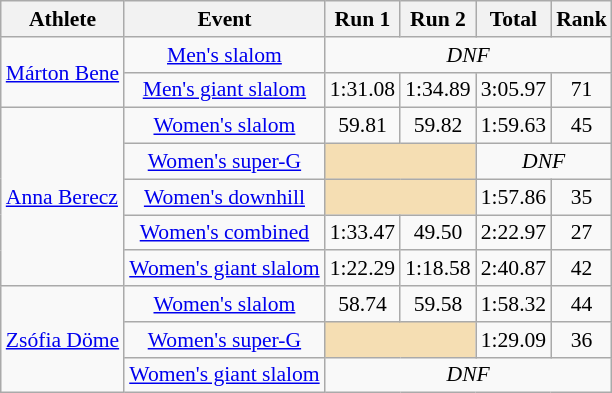<table class="wikitable" style="font-size:90%">
<tr>
<th>Athlete</th>
<th>Event</th>
<th>Run 1</th>
<th>Run 2</th>
<th>Total</th>
<th>Rank</th>
</tr>
<tr>
<td rowspan="2"><a href='#'>Márton Bene</a></td>
<td align="center"><a href='#'>Men's slalom</a></td>
<td align=center colspan=4><em>DNF</em></td>
</tr>
<tr>
<td align="center"><a href='#'>Men's giant slalom</a></td>
<td align="center">1:31.08</td>
<td align="center">1:34.89</td>
<td align="center">3:05.97</td>
<td align="center">71</td>
</tr>
<tr>
<td rowspan="5"><a href='#'>Anna Berecz</a></td>
<td align="center"><a href='#'>Women's slalom</a></td>
<td align="center">59.81</td>
<td align="center">59.82</td>
<td align="center">1:59.63</td>
<td align="center">45</td>
</tr>
<tr>
<td align="center"><a href='#'>Women's super-G</a></td>
<td colspan="2" bgcolor="wheat"></td>
<td colspan="2" align="center"><em>DNF</em></td>
</tr>
<tr>
<td align="center"><a href='#'>Women's downhill</a></td>
<td colspan="2" bgcolor="wheat"></td>
<td align="center">1:57.86</td>
<td align="center">35</td>
</tr>
<tr>
<td align="center"><a href='#'>Women's combined</a></td>
<td align="center">1:33.47</td>
<td align="center">49.50</td>
<td align="center">2:22.97</td>
<td align="center">27</td>
</tr>
<tr>
<td align="center"><a href='#'>Women's giant slalom</a></td>
<td align="center">1:22.29</td>
<td align="center">1:18.58</td>
<td align="center">2:40.87</td>
<td align="center">42</td>
</tr>
<tr>
<td rowspan="3"><a href='#'>Zsófia Döme</a></td>
<td align="center"><a href='#'>Women's slalom</a></td>
<td align="center">58.74</td>
<td align="center">59.58</td>
<td align="center">1:58.32</td>
<td align="center">44</td>
</tr>
<tr>
<td align="center"><a href='#'>Women's super-G</a></td>
<td colspan="2" bgcolor="wheat"></td>
<td align="center">1:29.09</td>
<td align="center">36</td>
</tr>
<tr>
<td align="center"><a href='#'>Women's giant slalom</a></td>
<td colspan="4" align="center"><em>DNF</em></td>
</tr>
</table>
